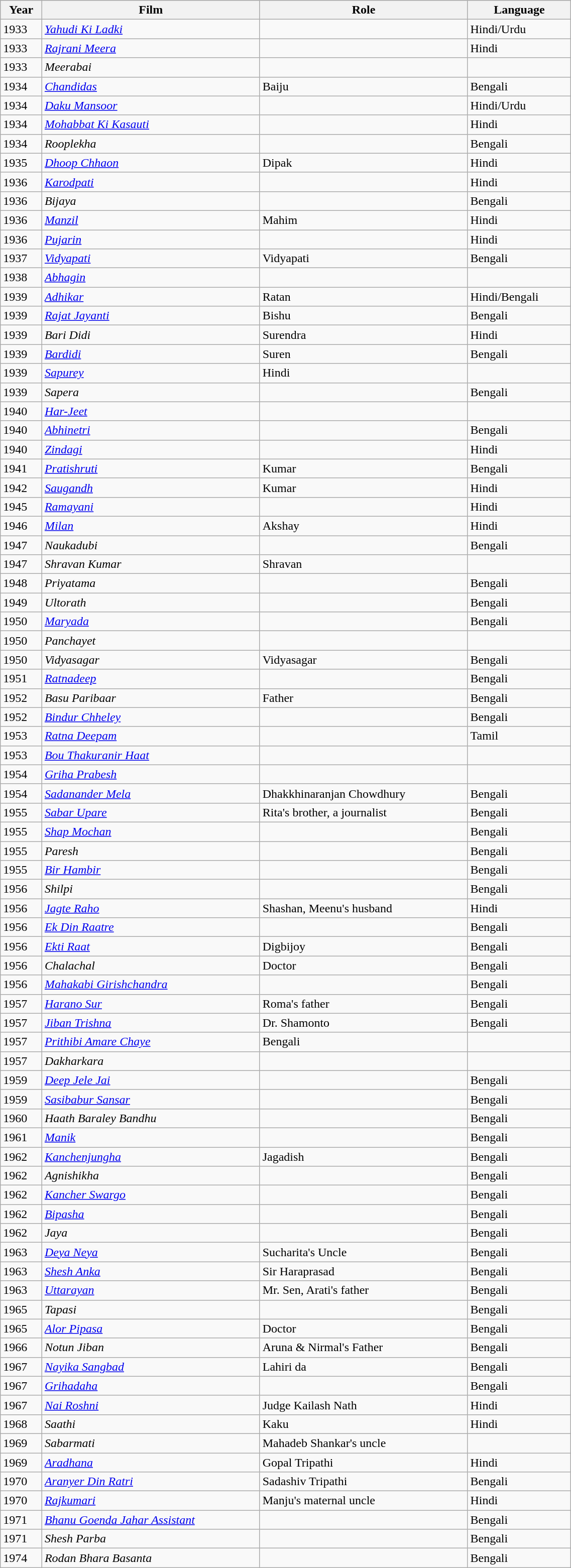<table class="wikitable" border="1" width="60%">
<tr style="background:#cccccc; text-align:center;">
<th>Year</th>
<th>Film</th>
<th>Role</th>
<th>Language</th>
</tr>
<tr>
<td>1933</td>
<td><a href='#'><em>Yahudi Ki Ladki</em></a></td>
<td></td>
<td>Hindi/Urdu</td>
</tr>
<tr>
<td>1933</td>
<td><em><a href='#'>Rajrani Meera</a></em></td>
<td></td>
<td>Hindi</td>
</tr>
<tr>
<td>1933</td>
<td><em>Meerabai</em></td>
<td></td>
<td></td>
</tr>
<tr>
<td>1934</td>
<td><a href='#'><em>Chandidas</em></a></td>
<td>Baiju</td>
<td>Bengali</td>
</tr>
<tr>
<td>1934</td>
<td><a href='#'><em>Daku Mansoor</em></a></td>
<td></td>
<td>Hindi/Urdu</td>
</tr>
<tr>
<td>1934</td>
<td><em><a href='#'>Mohabbat Ki Kasauti</a></em></td>
<td></td>
<td>Hindi</td>
</tr>
<tr>
<td>1934</td>
<td><em>Rooplekha</em></td>
<td></td>
<td>Bengali</td>
</tr>
<tr>
<td>1935</td>
<td><em><a href='#'>Dhoop Chhaon</a></em></td>
<td>Dipak</td>
<td>Hindi</td>
</tr>
<tr>
<td>1936</td>
<td><em><a href='#'>Karodpati</a></em></td>
<td></td>
<td>Hindi</td>
</tr>
<tr>
<td>1936</td>
<td><em>Bijaya</em></td>
<td></td>
<td>Bengali</td>
</tr>
<tr>
<td>1936</td>
<td><a href='#'><em>Manzil</em></a></td>
<td>Mahim</td>
<td>Hindi</td>
</tr>
<tr>
<td>1936</td>
<td><em><a href='#'>Pujarin</a></em></td>
<td></td>
<td>Hindi</td>
</tr>
<tr>
<td>1937</td>
<td><a href='#'><em>Vidyapati</em></a></td>
<td>Vidyapati</td>
<td>Bengali</td>
</tr>
<tr>
<td>1938</td>
<td><a href='#'><em>Abhagin</em></a></td>
<td></td>
<td></td>
</tr>
<tr>
<td>1939</td>
<td><a href='#'><em>Adhikar</em></a></td>
<td>Ratan</td>
<td>Hindi/Bengali</td>
</tr>
<tr>
<td>1939</td>
<td><em><a href='#'>Rajat Jayanti</a></em></td>
<td>Bishu</td>
<td>Bengali</td>
</tr>
<tr>
<td>1939</td>
<td><em>Bari Didi</em></td>
<td>Surendra</td>
<td>Hindi</td>
</tr>
<tr>
<td>1939</td>
<td><em><a href='#'>Bardidi</a></em></td>
<td>Suren</td>
<td>Bengali</td>
</tr>
<tr>
<td>1939</td>
<td><em><a href='#'>Sapurey</a></em></td>
<td>Hindi</td>
</tr>
<tr>
<td>1939</td>
<td><em>Sapera</em></td>
<td></td>
<td>Bengali</td>
</tr>
<tr>
<td>1940</td>
<td><em><a href='#'>Har-Jeet</a></em></td>
<td></td>
<td></td>
</tr>
<tr>
<td>1940</td>
<td><a href='#'><em>Abhinetri</em></a></td>
<td></td>
<td>Bengali</td>
</tr>
<tr>
<td>1940</td>
<td><a href='#'><em>Zindagi</em></a></td>
<td></td>
<td>Hindi</td>
</tr>
<tr>
<td>1941</td>
<td><em><a href='#'>Pratishruti</a></em></td>
<td>Kumar</td>
<td>Bengali</td>
</tr>
<tr>
<td>1942</td>
<td><a href='#'><em>Saugandh</em></a></td>
<td>Kumar</td>
<td>Hindi</td>
</tr>
<tr>
<td>1945</td>
<td><em><a href='#'>Ramayani</a></em></td>
<td></td>
<td>Hindi</td>
</tr>
<tr>
<td>1946</td>
<td><a href='#'><em>Milan</em></a></td>
<td>Akshay</td>
<td>Hindi</td>
</tr>
<tr>
<td>1947</td>
<td><em>Naukadubi</em></td>
<td></td>
<td>Bengali</td>
</tr>
<tr>
<td>1947</td>
<td><em>Shravan Kumar</em></td>
<td>Shravan</td>
<td></td>
</tr>
<tr>
<td>1948</td>
<td><em>Priyatama</em></td>
<td></td>
<td>Bengali</td>
</tr>
<tr>
<td>1949</td>
<td><em>Ultorath</em></td>
<td></td>
<td>Bengali</td>
</tr>
<tr>
<td>1950</td>
<td><a href='#'><em>Maryada</em></a></td>
<td></td>
<td>Bengali</td>
</tr>
<tr>
<td>1950</td>
<td><em>Panchayet</em></td>
<td></td>
<td></td>
</tr>
<tr>
<td>1950</td>
<td><em>Vidyasagar</em></td>
<td>Vidyasagar</td>
<td>Bengali</td>
</tr>
<tr>
<td>1951</td>
<td><a href='#'><em>Ratnadeep</em></a></td>
<td></td>
<td>Bengali</td>
</tr>
<tr>
<td>1952</td>
<td><em>Basu Paribaar</em></td>
<td>Father</td>
<td>Bengali</td>
</tr>
<tr>
<td>1952</td>
<td><em><a href='#'>Bindur Chheley</a></em></td>
<td></td>
<td>Bengali</td>
</tr>
<tr>
<td>1953</td>
<td><em><a href='#'>Ratna Deepam</a></em></td>
<td></td>
<td>Tamil</td>
</tr>
<tr>
<td>1953</td>
<td><em><a href='#'>Bou Thakuranir Haat</a></em></td>
<td></td>
<td></td>
</tr>
<tr>
<td>1954</td>
<td><em><a href='#'>Griha Prabesh</a></em></td>
<td></td>
<td></td>
</tr>
<tr>
<td>1954</td>
<td><em><a href='#'>Sadanander Mela</a></em></td>
<td>Dhakkhinaranjan Chowdhury</td>
<td>Bengali</td>
</tr>
<tr>
<td>1955</td>
<td><em><a href='#'>Sabar Upare</a></em></td>
<td>Rita's brother, a journalist</td>
<td>Bengali</td>
</tr>
<tr>
<td>1955</td>
<td><em><a href='#'>Shap Mochan</a></em></td>
<td></td>
<td>Bengali</td>
</tr>
<tr>
<td>1955</td>
<td><em>Paresh</em></td>
<td></td>
<td>Bengali</td>
</tr>
<tr>
<td>1955</td>
<td><em><a href='#'>Bir Hambir</a></em></td>
<td></td>
<td>Bengali</td>
</tr>
<tr>
<td>1956</td>
<td><em>Shilpi</em></td>
<td></td>
<td>Bengali</td>
</tr>
<tr>
<td>1956</td>
<td><em><a href='#'>Jagte Raho</a></em></td>
<td>Shashan, Meenu's husband</td>
<td>Hindi</td>
</tr>
<tr>
<td>1956</td>
<td><em><a href='#'>Ek Din Raatre</a></em></td>
<td></td>
<td>Bengali</td>
</tr>
<tr>
<td>1956</td>
<td><em><a href='#'>Ekti Raat</a></em></td>
<td>Digbijoy</td>
<td>Bengali</td>
</tr>
<tr>
<td>1956</td>
<td><em>Chalachal</em></td>
<td>Doctor</td>
<td>Bengali</td>
</tr>
<tr>
<td>1956</td>
<td><em><a href='#'>Mahakabi Girishchandra</a></em></td>
<td></td>
<td>Bengali</td>
</tr>
<tr>
<td>1957</td>
<td><em><a href='#'>Harano Sur</a></em></td>
<td>Roma's father</td>
<td>Bengali</td>
</tr>
<tr>
<td>1957</td>
<td><em><a href='#'>Jiban Trishna</a></em></td>
<td>Dr. Shamonto</td>
<td>Bengali</td>
</tr>
<tr>
<td>1957</td>
<td><em><a href='#'>Prithibi Amare Chaye</a></em></td>
<td>Bengali</td>
</tr>
<tr>
<td>1957</td>
<td><em>Dakharkara</em></td>
<td></td>
<td></td>
</tr>
<tr>
<td>1959</td>
<td><em><a href='#'>Deep Jele Jai </a></em></td>
<td></td>
<td>Bengali</td>
</tr>
<tr>
<td>1959</td>
<td><em><a href='#'>Sasibabur Sansar</a></em></td>
<td></td>
<td>Bengali</td>
</tr>
<tr>
<td>1960</td>
<td><em>Haath Baraley Bandhu</em></td>
<td></td>
<td>Bengali</td>
</tr>
<tr>
<td>1961</td>
<td><a href='#'><em>Manik</em></a></td>
<td></td>
<td>Bengali</td>
</tr>
<tr>
<td>1962</td>
<td><em><a href='#'>Kanchenjungha</a></em></td>
<td>Jagadish</td>
<td>Bengali</td>
</tr>
<tr>
<td>1962</td>
<td><em>Agnishikha</em></td>
<td></td>
<td>Bengali</td>
</tr>
<tr>
<td>1962</td>
<td><em><a href='#'>Kancher Swargo</a></em></td>
<td></td>
<td>Bengali</td>
</tr>
<tr>
<td>1962</td>
<td><a href='#'><em>Bipasha</em></a></td>
<td></td>
<td>Bengali</td>
</tr>
<tr>
<td>1962</td>
<td><em>Jaya</em></td>
<td></td>
<td>Bengali</td>
</tr>
<tr>
<td>1963</td>
<td><em><a href='#'>Deya Neya</a></em></td>
<td>Sucharita's Uncle</td>
<td>Bengali</td>
</tr>
<tr>
<td>1963</td>
<td><em><a href='#'>Shesh Anka</a></em></td>
<td>Sir Haraprasad</td>
<td>Bengali</td>
</tr>
<tr>
<td>1963</td>
<td><em><a href='#'>Uttarayan</a></em></td>
<td>Mr. Sen, Arati's father</td>
<td>Bengali</td>
</tr>
<tr>
<td>1965</td>
<td><em>Tapasi</em></td>
<td></td>
<td>Bengali</td>
</tr>
<tr>
<td>1965</td>
<td><em><a href='#'>Alor Pipasa</a></em></td>
<td>Doctor</td>
<td>Bengali</td>
</tr>
<tr>
<td>1966</td>
<td><em>Notun Jiban</em></td>
<td>Aruna & Nirmal's Father</td>
<td>Bengali</td>
</tr>
<tr>
<td>1967</td>
<td><em><a href='#'>Nayika Sangbad</a></em></td>
<td>Lahiri da</td>
<td>Bengali</td>
</tr>
<tr>
<td>1967</td>
<td><em><a href='#'>Grihadaha</a></em></td>
<td></td>
<td>Bengali</td>
</tr>
<tr>
<td>1967</td>
<td><a href='#'><em>Nai Roshni</em></a></td>
<td>Judge Kailash Nath</td>
<td>Hindi</td>
</tr>
<tr>
<td>1968</td>
<td><em>Saathi</em></td>
<td>Kaku</td>
<td>Hindi</td>
</tr>
<tr>
<td>1969</td>
<td><em>Sabarmati</em></td>
<td>Mahadeb Shankar's uncle</td>
<td></td>
</tr>
<tr>
<td>1969</td>
<td><a href='#'><em>Aradhana</em></a></td>
<td>Gopal Tripathi</td>
<td>Hindi</td>
</tr>
<tr>
<td>1970</td>
<td><em><a href='#'>Aranyer Din Ratri</a></em></td>
<td>Sadashiv Tripathi</td>
<td>Bengali</td>
</tr>
<tr>
<td>1970</td>
<td><a href='#'><em>Rajkumari</em></a></td>
<td>Manju's maternal uncle</td>
<td>Hindi</td>
</tr>
<tr>
<td>1971</td>
<td><em><a href='#'>Bhanu Goenda Jahar Assistant</a></em></td>
<td></td>
<td>Bengali</td>
</tr>
<tr>
<td>1971</td>
<td><em>Shesh Parba</em></td>
<td></td>
<td>Bengali</td>
</tr>
<tr>
<td>1974</td>
<td><em>Rodan Bhara Basanta</em></td>
<td></td>
<td>Bengali</td>
</tr>
</table>
